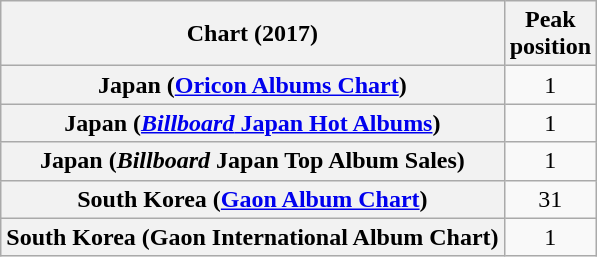<table class="wikitable sortable plainrowheaders" style="text-align:center">
<tr>
<th>Chart (2017)</th>
<th>Peak<br>position</th>
</tr>
<tr>
<th scope="row">Japan (<a href='#'>Oricon Albums Chart</a>)</th>
<td>1</td>
</tr>
<tr>
<th scope="row">Japan (<a href='#'><em>Billboard</em> Japan Hot Albums</a>)</th>
<td>1</td>
</tr>
<tr>
<th scope="row">Japan (<em>Billboard</em> Japan Top Album Sales)</th>
<td>1</td>
</tr>
<tr>
<th scope="row">South Korea (<a href='#'>Gaon Album Chart</a>)</th>
<td>31</td>
</tr>
<tr>
<th scope="row">South Korea (Gaon International Album Chart)</th>
<td>1</td>
</tr>
</table>
